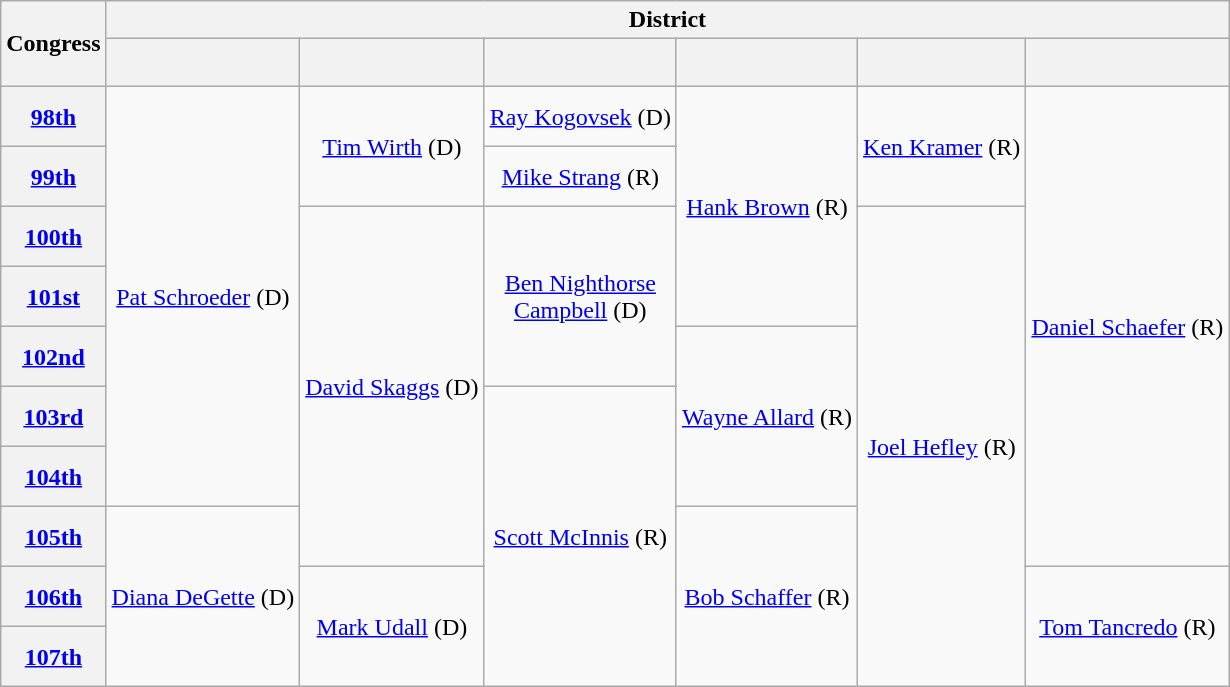<table class=wikitable style="text-align:center">
<tr>
<th scope="col" rowspan=2>Congress</th>
<th scope="colgroup" colspan=6>District</th>
</tr>
<tr style="height:2em">
<th scope="col"></th>
<th scope="col"></th>
<th scope="col"></th>
<th scope="col"></th>
<th scope="col"></th>
<th scope="col"></th>
</tr>
<tr style="height:2.5em">
<th scope="row"><a href='#'>98th</a> </th>
<td rowspan=7 ><a href='#'>Pat Schroeder</a> (D)</td>
<td rowspan=2 ><a href='#'>Tim Wirth</a> (D)</td>
<td><a href='#'>Ray Kogovsek</a> (D)</td>
<td rowspan=4 ><a href='#'>Hank Brown</a> (R)</td>
<td rowspan=2 ><a href='#'>Ken Kramer</a> (R)</td>
<td rowspan=8 ><a href='#'>Daniel Schaefer</a> (R)</td>
</tr>
<tr style="height:2.5em">
<th scope="row"><a href='#'>99th</a> </th>
<td><a href='#'>Mike Strang</a> (R)</td>
</tr>
<tr style="height:2.5em">
<th scope="row"><a href='#'>100th</a> </th>
<td rowspan=6 ><a href='#'>David Skaggs</a> (D)</td>
<td rowspan=3 ><a href='#'>Ben Nighthorse<br>Campbell</a> (D)</td>
<td rowspan=8 ><a href='#'>Joel Hefley</a> (R)</td>
</tr>
<tr style="height:2.5em">
<th scope="row"><a href='#'>101st</a> </th>
</tr>
<tr style="height:2.5em">
<th scope="row"><a href='#'>102nd</a> </th>
<td rowspan=3 ><a href='#'>Wayne Allard</a> (R)</td>
</tr>
<tr style="height:2.5em">
<th scope="row"><a href='#'>103rd</a> </th>
<td rowspan=5 ><a href='#'>Scott McInnis</a> (R)</td>
</tr>
<tr style="height:2.5em">
<th scope="row"><a href='#'>104th</a> </th>
</tr>
<tr style="height:2.5em">
<th scope="row"><a href='#'>105th</a> </th>
<td rowspan=3 ><a href='#'>Diana DeGette</a> (D)</td>
<td rowspan=3 ><a href='#'>Bob Schaffer</a> (R)</td>
</tr>
<tr style="height:2.5em">
<th scope="row"><a href='#'>106th</a> </th>
<td rowspan=2 ><a href='#'>Mark Udall</a> (D)</td>
<td rowspan=2 ><a href='#'>Tom Tancredo</a> (R)</td>
</tr>
<tr style="height:2.5em">
<th scope="row"><a href='#'>107th</a> </th>
</tr>
</table>
